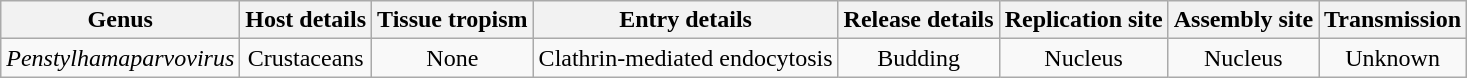<table class="wikitable sortable" style="text-align:center">
<tr>
<th>Genus</th>
<th>Host details</th>
<th>Tissue tropism</th>
<th>Entry details</th>
<th>Release details</th>
<th>Replication site</th>
<th>Assembly site</th>
<th>Transmission</th>
</tr>
<tr>
<td><em>Penstylhamaparvovirus</em></td>
<td>Crustaceans</td>
<td>None</td>
<td>Clathrin-mediated endocytosis</td>
<td>Budding</td>
<td>Nucleus</td>
<td>Nucleus</td>
<td>Unknown</td>
</tr>
</table>
